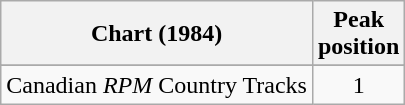<table class="wikitable sortable">
<tr>
<th align="left">Chart (1984)</th>
<th align="center">Peak<br>position</th>
</tr>
<tr>
</tr>
<tr>
<td align="left">Canadian <em>RPM</em> Country Tracks</td>
<td align="center">1</td>
</tr>
</table>
